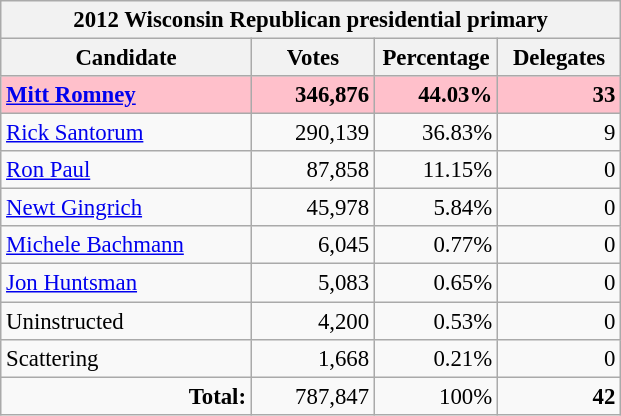<table class="wikitable" style="font-size:95%;">
<tr>
<th colspan="4">2012 Wisconsin Republican presidential primary</th>
</tr>
<tr>
<th rowspan="1" width="160px">Candidate</th>
<th rowspan="1" width="75px">Votes</th>
<th rowspan="1" width="75px">Percentage</th>
<th rowspan="1" width="75px">Delegates</th>
</tr>
<tr align="right" bgcolor="pink">
<td align="left"> <strong><a href='#'>Mitt Romney</a></strong></td>
<td><strong>346,876</strong></td>
<td><strong>44.03%</strong></td>
<td><strong>33</strong></td>
</tr>
<tr align="right">
<td align="left"><a href='#'>Rick Santorum</a></td>
<td>290,139</td>
<td>36.83%</td>
<td>9</td>
</tr>
<tr align="right">
<td align="left"><a href='#'>Ron Paul</a></td>
<td>87,858</td>
<td>11.15%</td>
<td>0</td>
</tr>
<tr align="right">
<td align="left"><a href='#'>Newt Gingrich</a></td>
<td>45,978</td>
<td>5.84%</td>
<td>0</td>
</tr>
<tr align="right">
<td align="left"><a href='#'>Michele Bachmann</a></td>
<td>6,045</td>
<td>0.77%</td>
<td>0</td>
</tr>
<tr align="right">
<td align="left"><a href='#'>Jon Huntsman</a></td>
<td>5,083</td>
<td>0.65%</td>
<td>0</td>
</tr>
<tr align="right">
<td align="left">Uninstructed</td>
<td>4,200</td>
<td>0.53%</td>
<td>0</td>
</tr>
<tr align="right">
<td align="left">Scattering</td>
<td>1,668</td>
<td>0.21%</td>
<td>0</td>
</tr>
<tr align="right">
<td><strong>Total:</strong></td>
<td>787,847</td>
<td>100%</td>
<td><strong>42</strong></td>
</tr>
</table>
